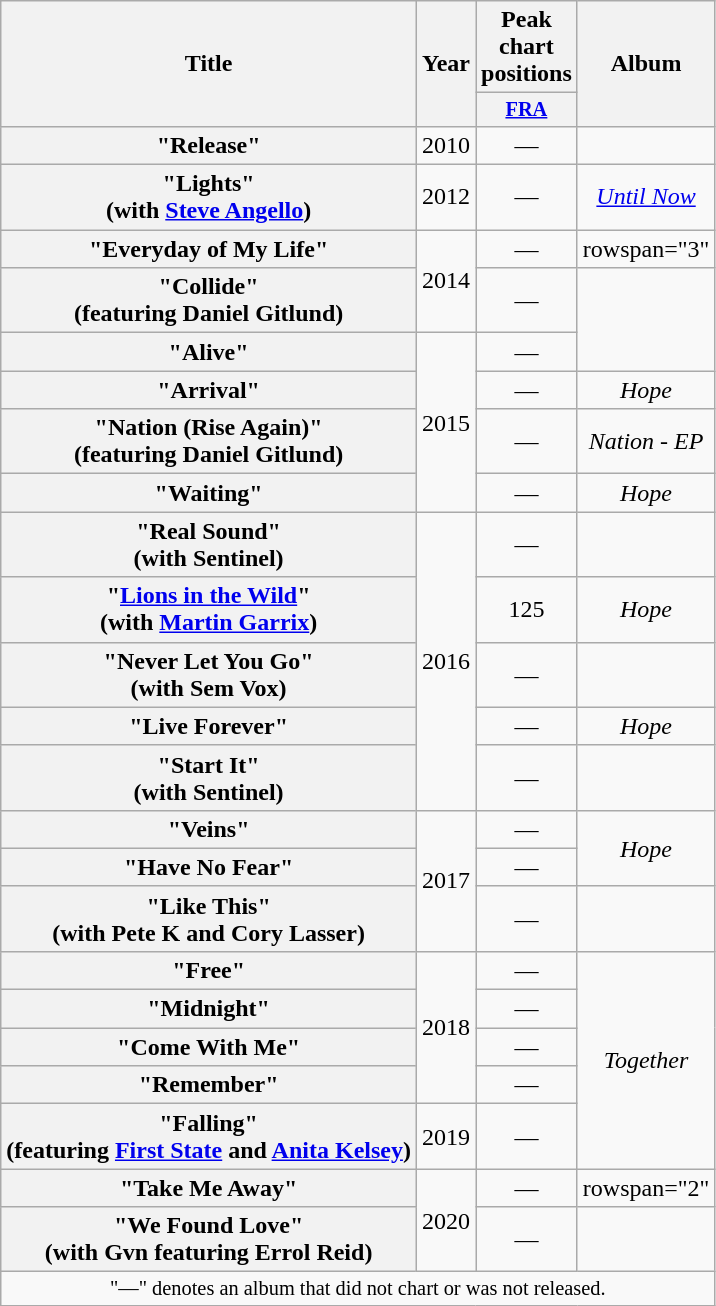<table class="wikitable plainrowheaders" style="text-align:center;">
<tr>
<th rowspan="2" scope="col">Title</th>
<th rowspan="2" scope="col">Year</th>
<th>Peak chart positions</th>
<th rowspan="2" scope="col">Album</th>
</tr>
<tr>
<th scope="col" style="width:3em;font-size:85%;"><a href='#'>FRA</a><br></th>
</tr>
<tr>
<th scope="row">"Release"</th>
<td>2010</td>
<td>—</td>
<td></td>
</tr>
<tr>
<th scope="row">"Lights"<br><span>(with <a href='#'>Steve Angello</a>)</span></th>
<td>2012</td>
<td>—</td>
<td><em><a href='#'>Until Now</a></em></td>
</tr>
<tr>
<th scope="row">"Everyday of My Life"</th>
<td rowspan="2">2014</td>
<td>—</td>
<td>rowspan="3" </td>
</tr>
<tr>
<th scope="row">"Collide"<br><span>(featuring Daniel Gitlund)</span></th>
<td>—</td>
</tr>
<tr>
<th scope="row">"Alive"</th>
<td rowspan="4">2015</td>
<td>—</td>
</tr>
<tr>
<th scope="row">"Arrival"</th>
<td>—</td>
<td><em>Hope</em></td>
</tr>
<tr>
<th scope="row">"Nation (Rise Again)"<br><span>(featuring Daniel Gitlund)</span></th>
<td>—</td>
<td><em>Nation - EP</em></td>
</tr>
<tr>
<th scope="row">"Waiting"</th>
<td>—</td>
<td><em>Hope</em></td>
</tr>
<tr>
<th scope="row">"Real Sound"<br><span>(with Sentinel)</span></th>
<td rowspan="5">2016</td>
<td>—</td>
<td></td>
</tr>
<tr>
<th scope="row">"<a href='#'>Lions in the Wild</a>"<br><span>(with <a href='#'>Martin Garrix</a>)</span></th>
<td>125</td>
<td><em>Hope</em></td>
</tr>
<tr>
<th scope="row">"Never Let You Go"<br><span>(with Sem Vox)</span></th>
<td>—</td>
<td></td>
</tr>
<tr>
<th scope="row">"Live Forever"</th>
<td>—</td>
<td><em>Hope</em></td>
</tr>
<tr>
<th scope="row">"Start It"<br><span>(with Sentinel)</span></th>
<td>—</td>
<td></td>
</tr>
<tr>
<th scope="row">"Veins"</th>
<td rowspan="3">2017</td>
<td>—</td>
<td rowspan="2"><em>Hope</em></td>
</tr>
<tr>
<th scope="row">"Have No Fear"</th>
<td>—</td>
</tr>
<tr>
<th scope="row">"Like This" <br><span>(with Pete K and Cory Lasser)</span></th>
<td>—</td>
<td></td>
</tr>
<tr>
<th scope="row">"Free"</th>
<td rowspan="4">2018</td>
<td>—</td>
<td rowspan="5"><em>Together</em></td>
</tr>
<tr>
<th scope="row">"Midnight"</th>
<td>—</td>
</tr>
<tr>
<th scope="row">"Come With Me"</th>
<td>—</td>
</tr>
<tr>
<th scope="row">"Remember"</th>
<td>—</td>
</tr>
<tr>
<th scope="row">"Falling" <br><span>(featuring <a href='#'>First State</a> and <a href='#'>Anita Kelsey</a>)</span></th>
<td>2019</td>
<td>—</td>
</tr>
<tr>
<th scope="row">"Take Me Away"</th>
<td rowspan="2">2020</td>
<td>—</td>
<td>rowspan="2" </td>
</tr>
<tr>
<th scope="row">"We Found Love" <br><span>(with Gvn featuring Errol Reid)</span></th>
<td>—</td>
</tr>
<tr>
<td colspan="4" style="font-size:85%">"—" denotes an album that did not chart or was not released.</td>
</tr>
</table>
